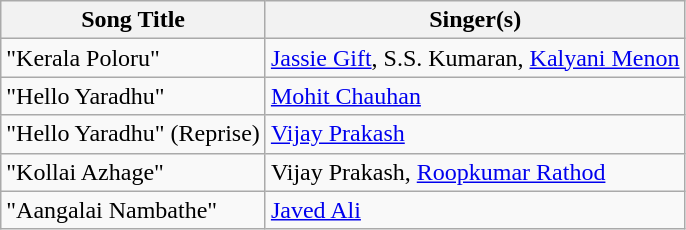<table class="wikitable">
<tr>
<th>Song Title</th>
<th>Singer(s)</th>
</tr>
<tr>
<td>"Kerala Poloru"</td>
<td><a href='#'>Jassie Gift</a>, S.S. Kumaran, <a href='#'>Kalyani Menon</a></td>
</tr>
<tr>
<td>"Hello Yaradhu"</td>
<td><a href='#'>Mohit Chauhan</a></td>
</tr>
<tr>
<td>"Hello Yaradhu" (Reprise)</td>
<td><a href='#'>Vijay Prakash</a></td>
</tr>
<tr>
<td>"Kollai Azhage"</td>
<td>Vijay Prakash, <a href='#'>Roopkumar Rathod</a></td>
</tr>
<tr>
<td>"Aangalai Nambathe"</td>
<td><a href='#'>Javed Ali</a></td>
</tr>
</table>
